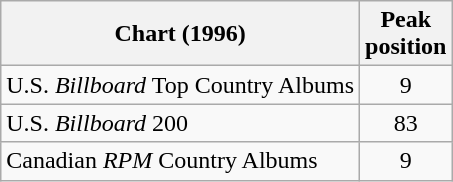<table class="wikitable">
<tr>
<th>Chart (1996)</th>
<th>Peak<br>position</th>
</tr>
<tr>
<td>U.S. <em>Billboard</em> Top Country Albums</td>
<td align="center">9</td>
</tr>
<tr>
<td>U.S. <em>Billboard</em> 200</td>
<td align="center">83</td>
</tr>
<tr>
<td>Canadian <em>RPM</em> Country Albums</td>
<td align="center">9</td>
</tr>
</table>
